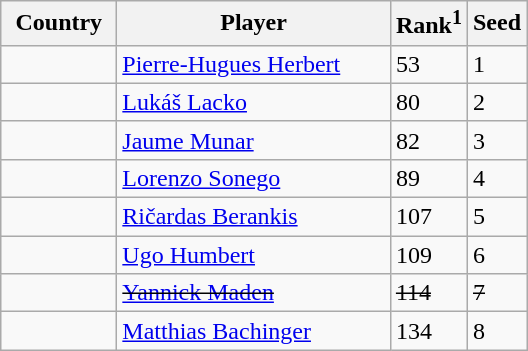<table class="sortable wikitable">
<tr>
<th width="70">Country</th>
<th width="175">Player</th>
<th>Rank<sup>1</sup></th>
<th>Seed</th>
</tr>
<tr>
<td></td>
<td><a href='#'>Pierre-Hugues Herbert</a></td>
<td>53</td>
<td>1</td>
</tr>
<tr>
<td></td>
<td><a href='#'>Lukáš Lacko</a></td>
<td>80</td>
<td>2</td>
</tr>
<tr>
<td></td>
<td><a href='#'>Jaume Munar</a></td>
<td>82</td>
<td>3</td>
</tr>
<tr>
<td></td>
<td><a href='#'>Lorenzo Sonego</a></td>
<td>89</td>
<td>4</td>
</tr>
<tr>
<td></td>
<td><a href='#'>Ričardas Berankis</a></td>
<td>107</td>
<td>5</td>
</tr>
<tr>
<td></td>
<td><a href='#'>Ugo Humbert</a></td>
<td>109</td>
<td>6</td>
</tr>
<tr>
<td><s></s></td>
<td><s><a href='#'>Yannick Maden</a></s></td>
<td><s>114</s></td>
<td><s>7</s></td>
</tr>
<tr>
<td></td>
<td><a href='#'>Matthias Bachinger</a></td>
<td>134</td>
<td>8</td>
</tr>
</table>
